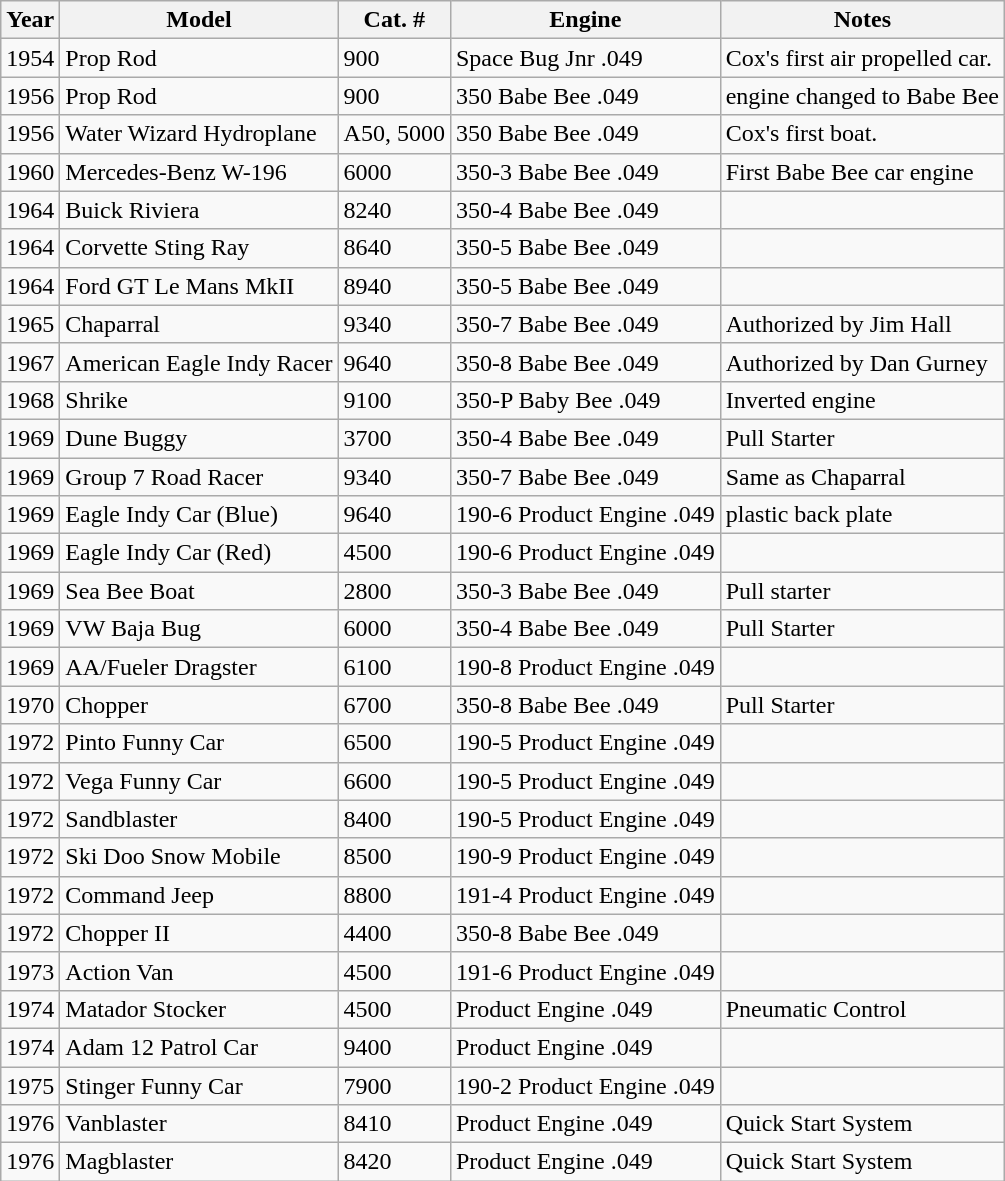<table class="sortable wikitable">
<tr>
<th>Year</th>
<th>Model</th>
<th>Cat. #</th>
<th>Engine</th>
<th>Notes</th>
</tr>
<tr>
<td>1954</td>
<td>Prop Rod</td>
<td>900</td>
<td>Space Bug Jnr .049</td>
<td>Cox's first air propelled car.</td>
</tr>
<tr>
<td>1956</td>
<td>Prop Rod</td>
<td>900</td>
<td>350 Babe Bee .049</td>
<td>engine changed to Babe Bee</td>
</tr>
<tr>
<td>1956</td>
<td>Water Wizard Hydroplane</td>
<td>A50, 5000</td>
<td>350 Babe Bee .049</td>
<td>Cox's first boat.</td>
</tr>
<tr>
<td>1960</td>
<td>Mercedes-Benz W-196</td>
<td>6000</td>
<td>350-3 Babe Bee .049</td>
<td>First Babe Bee car engine</td>
</tr>
<tr>
<td>1964</td>
<td>Buick Riviera</td>
<td>8240</td>
<td>350-4 Babe Bee .049</td>
<td></td>
</tr>
<tr>
<td>1964</td>
<td>Corvette Sting Ray</td>
<td>8640</td>
<td>350-5 Babe Bee .049</td>
<td></td>
</tr>
<tr>
<td>1964</td>
<td>Ford GT Le Mans MkII</td>
<td>8940</td>
<td>350-5 Babe Bee .049</td>
<td></td>
</tr>
<tr>
<td>1965</td>
<td>Chaparral</td>
<td>9340</td>
<td>350-7 Babe Bee .049</td>
<td>Authorized by Jim Hall</td>
</tr>
<tr>
<td>1967</td>
<td>American Eagle Indy Racer</td>
<td>9640</td>
<td>350-8 Babe Bee .049</td>
<td>Authorized by Dan Gurney</td>
</tr>
<tr>
<td>1968</td>
<td>Shrike</td>
<td>9100</td>
<td>350-P Baby Bee .049</td>
<td>Inverted engine</td>
</tr>
<tr>
<td>1969</td>
<td>Dune Buggy</td>
<td>3700</td>
<td>350-4 Babe Bee .049</td>
<td>Pull Starter</td>
</tr>
<tr>
<td>1969</td>
<td>Group 7 Road Racer</td>
<td>9340</td>
<td>350-7 Babe Bee .049</td>
<td>Same as Chaparral</td>
</tr>
<tr>
<td>1969</td>
<td>Eagle Indy Car (Blue)</td>
<td>9640</td>
<td>190-6 Product Engine .049</td>
<td>plastic back plate</td>
</tr>
<tr>
<td>1969</td>
<td>Eagle Indy Car (Red)</td>
<td>4500</td>
<td>190-6 Product Engine .049</td>
<td></td>
</tr>
<tr>
<td>1969</td>
<td>Sea Bee Boat</td>
<td>2800</td>
<td>350-3 Babe Bee .049</td>
<td>Pull starter</td>
</tr>
<tr>
<td>1969</td>
<td>VW Baja Bug</td>
<td>6000</td>
<td>350-4 Babe Bee .049</td>
<td>Pull Starter</td>
</tr>
<tr>
<td>1969</td>
<td>AA/Fueler Dragster</td>
<td>6100</td>
<td>190-8 Product Engine .049</td>
<td></td>
</tr>
<tr>
<td>1970</td>
<td>Chopper</td>
<td>6700</td>
<td>350-8 Babe Bee .049</td>
<td>Pull Starter</td>
</tr>
<tr>
<td>1972</td>
<td>Pinto Funny Car</td>
<td>6500</td>
<td>190-5 Product Engine .049</td>
<td></td>
</tr>
<tr>
<td>1972</td>
<td>Vega Funny Car</td>
<td>6600</td>
<td>190-5 Product Engine .049</td>
<td></td>
</tr>
<tr>
<td>1972</td>
<td>Sandblaster</td>
<td>8400</td>
<td>190-5 Product Engine .049</td>
<td></td>
</tr>
<tr>
<td>1972</td>
<td>Ski Doo Snow Mobile</td>
<td>8500</td>
<td>190-9 Product Engine .049</td>
<td></td>
</tr>
<tr>
<td>1972</td>
<td>Command Jeep</td>
<td>8800</td>
<td>191-4 Product Engine .049</td>
<td></td>
</tr>
<tr>
<td>1972</td>
<td>Chopper II</td>
<td>4400</td>
<td>350-8 Babe Bee .049</td>
<td></td>
</tr>
<tr>
<td>1973</td>
<td>Action Van</td>
<td>4500</td>
<td>191-6 Product Engine .049</td>
<td></td>
</tr>
<tr>
<td>1974</td>
<td>Matador Stocker</td>
<td>4500</td>
<td>Product Engine .049</td>
<td>Pneumatic Control</td>
</tr>
<tr>
<td>1974</td>
<td>Adam 12 Patrol Car</td>
<td>9400</td>
<td>Product Engine .049</td>
<td></td>
</tr>
<tr>
<td>1975</td>
<td>Stinger Funny Car</td>
<td>7900</td>
<td>190-2 Product Engine .049</td>
<td></td>
</tr>
<tr>
<td>1976</td>
<td>Vanblaster</td>
<td>8410</td>
<td>Product Engine .049</td>
<td>Quick Start System</td>
</tr>
<tr>
<td>1976</td>
<td>Magblaster</td>
<td>8420</td>
<td>Product Engine .049</td>
<td>Quick Start System</td>
</tr>
</table>
